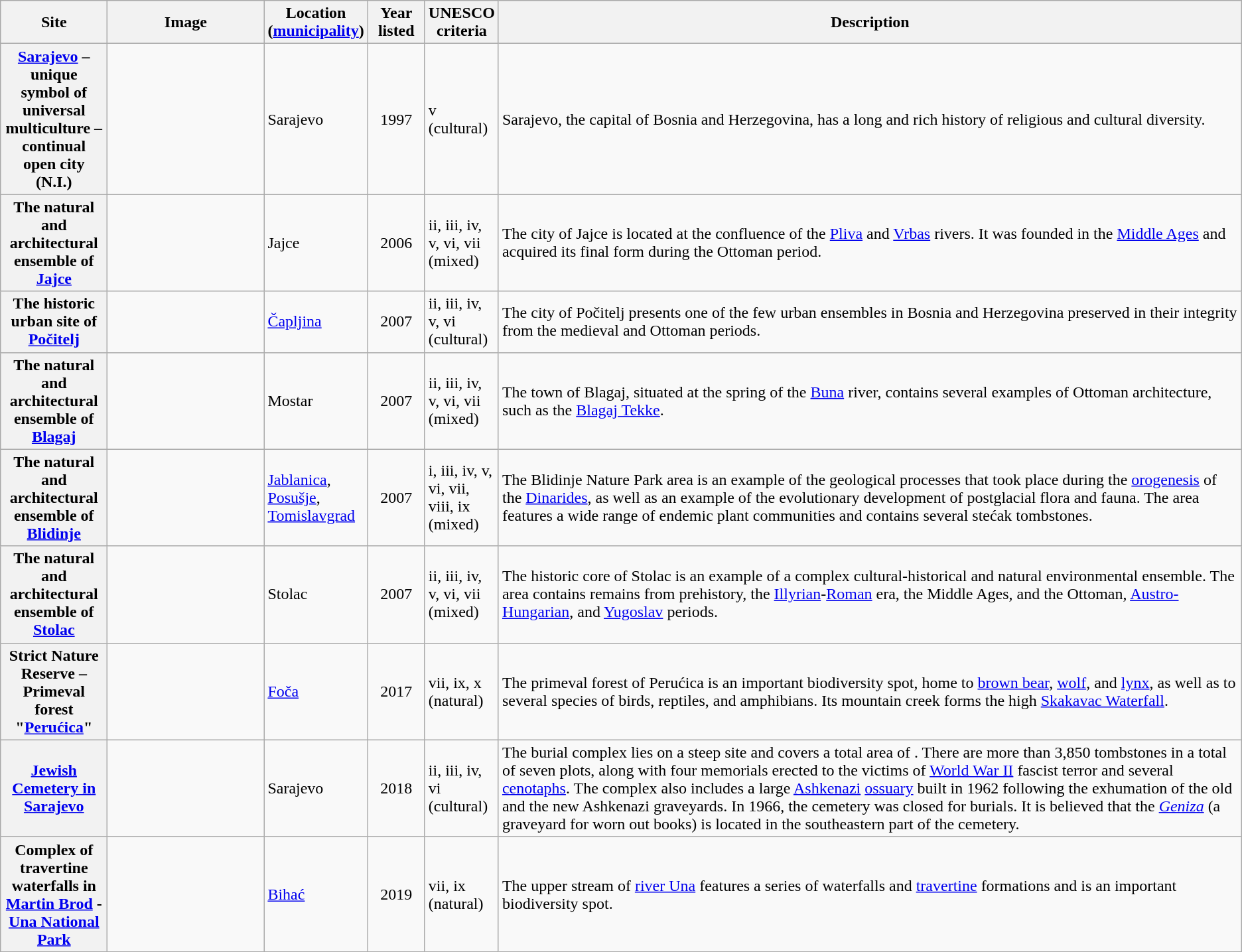<table class="wikitable sortable plainrowheaders">
<tr>
<th style="width:100px;" scope="col">Site</th>
<th class="unsortable" style="width:150px;" scope="col">Image</th>
<th style="width:80px;" scope="col">Location (<a href='#'>municipality</a>)</th>
<th style="width:50px;" scope="col">Year listed</th>
<th style="width:60px;" scope="col">UNESCO criteria</th>
<th scope="col" class="unsortable">Description</th>
</tr>
<tr>
<th scope="row"><a href='#'>Sarajevo</a> – unique symbol of universal multiculture – continual open city (N.I.)</th>
<td></td>
<td>Sarajevo</td>
<td align=center>1997</td>
<td>v (cultural)</td>
<td>Sarajevo, the capital of Bosnia and Herzegovina, has a long and rich history of religious and cultural diversity.</td>
</tr>
<tr>
<th scope="row" data-sort-value="Jajce">The natural and architectural ensemble of <a href='#'>Jajce</a></th>
<td></td>
<td>Jajce</td>
<td align=center>2006</td>
<td>ii, iii, iv, v, vi, vii (mixed)</td>
<td>The city of Jajce is located at the confluence of the <a href='#'>Pliva</a> and <a href='#'>Vrbas</a> rivers. It was founded in the <a href='#'>Middle Ages</a> and acquired its final form during the Ottoman period.</td>
</tr>
<tr>
<th scope="row" data-sort-value="Počitelj">The historic urban site of <a href='#'>Počitelj</a></th>
<td></td>
<td><a href='#'>Čapljina</a></td>
<td align=center>2007</td>
<td>ii, iii, iv, v, vi (cultural)</td>
<td>The city of Počitelj presents one of the few urban ensembles in Bosnia and Herzegovina preserved in their integrity from the medieval and Ottoman periods.</td>
</tr>
<tr>
<th scope="row" data-sort-value="Blagaj">The natural and architectural ensemble of <a href='#'>Blagaj</a></th>
<td></td>
<td>Mostar</td>
<td align=center>2007</td>
<td>ii, iii, iv, v, vi, vii<br>(mixed)</td>
<td>The town of Blagaj, situated at the spring of the <a href='#'>Buna</a> river, contains several examples of Ottoman architecture, such as the <a href='#'>Blagaj Tekke</a>.</td>
</tr>
<tr>
<th scope="row" data-sort-value="Blidinje">The natural and architectural ensemble of <a href='#'>Blidinje</a></th>
<td></td>
<td><a href='#'>Jablanica</a>, <a href='#'>Posušje</a>, <a href='#'>Tomislavgrad</a></td>
<td align=center>2007</td>
<td>i, iii, iv, v, vi, vii, viii, ix (mixed)</td>
<td>The Blidinje Nature Park area is an example of the geological processes that took place during the <a href='#'>orogenesis</a> of the <a href='#'>Dinarides</a>, as well as an example of the evolutionary development of postglacial flora and fauna. The area features a wide range of endemic plant communities and contains several stećak tombstones.</td>
</tr>
<tr>
<th scope="row" data-sort-value="Stolac">The natural and architectural ensemble of <a href='#'>Stolac</a></th>
<td></td>
<td>Stolac</td>
<td align=center>2007</td>
<td>ii, iii, iv, v, vi, vii (mixed)</td>
<td>The historic core of Stolac is an example of a complex cultural-historical and natural environmental ensemble. The area contains remains from prehistory, the <a href='#'>Illyrian</a>-<a href='#'>Roman</a> era, the Middle Ages, and the Ottoman, <a href='#'>Austro-Hungarian</a>, and <a href='#'>Yugoslav</a> periods.</td>
</tr>
<tr>
<th scope="row">Strict Nature Reserve – Primeval forest "<a href='#'>Perućica</a>"</th>
<td></td>
<td><a href='#'>Foča</a></td>
<td align=center>2017</td>
<td>vii, ix, x (natural)</td>
<td>The primeval forest of Perućica is an important biodiversity spot, home to <a href='#'>brown bear</a>, <a href='#'>wolf</a>, and <a href='#'>lynx</a>, as well as to several species of birds, reptiles, and amphibians. Its mountain creek forms the  high <a href='#'>Skakavac Waterfall</a>.</td>
</tr>
<tr>
<th scope="row"><a href='#'>Jewish Cemetery in Sarajevo</a></th>
<td></td>
<td>Sarajevo</td>
<td align=center>2018</td>
<td>ii, iii, iv, vi (cultural)</td>
<td>The burial complex lies on a steep site and covers a total area of . There are more than 3,850 tombstones in a total of seven plots, along with four memorials erected to the victims of <a href='#'>World War II</a> fascist terror and several <a href='#'>cenotaphs</a>. The complex also includes a large <a href='#'>Ashkenazi</a> <a href='#'>ossuary</a> built in 1962 following the exhumation of the old and the new Ashkenazi graveyards. In 1966, the cemetery was closed for burials. It is believed that the <em><a href='#'>Geniza</a></em> (a graveyard for worn out books) is located in the southeastern part of the cemetery.</td>
</tr>
<tr>
<th scope="row">Complex of travertine waterfalls in <a href='#'>Martin Brod</a> - <a href='#'>Una National Park</a></th>
<td></td>
<td><a href='#'>Bihać</a></td>
<td align=center>2019</td>
<td>vii, ix (natural)</td>
<td>The upper stream of <a href='#'>river Una</a> features a series of waterfalls and <a href='#'>travertine</a> formations and is an important biodiversity spot.</td>
</tr>
</table>
